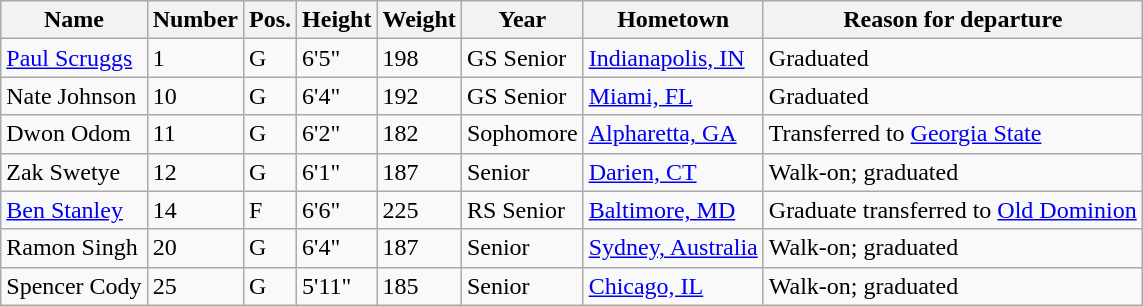<table class="wikitable sortable" border="1">
<tr>
<th>Name</th>
<th>Number</th>
<th>Pos.</th>
<th>Height</th>
<th>Weight</th>
<th>Year</th>
<th>Hometown</th>
<th class="unsortable">Reason for departure</th>
</tr>
<tr>
<td><a href='#'>Paul Scruggs</a></td>
<td>1</td>
<td>G</td>
<td>6'5"</td>
<td>198</td>
<td>GS Senior</td>
<td><a href='#'>Indianapolis, IN</a></td>
<td>Graduated</td>
</tr>
<tr>
<td>Nate Johnson</td>
<td>10</td>
<td>G</td>
<td>6'4"</td>
<td>192</td>
<td>GS Senior</td>
<td><a href='#'>Miami, FL</a></td>
<td>Graduated</td>
</tr>
<tr>
<td>Dwon Odom</td>
<td>11</td>
<td>G</td>
<td>6'2"</td>
<td>182</td>
<td>Sophomore</td>
<td><a href='#'>Alpharetta, GA</a></td>
<td>Transferred to <a href='#'>Georgia State</a></td>
</tr>
<tr>
<td>Zak Swetye</td>
<td>12</td>
<td>G</td>
<td>6'1"</td>
<td>187</td>
<td>Senior</td>
<td><a href='#'>Darien, CT</a></td>
<td>Walk-on; graduated</td>
</tr>
<tr>
<td><a href='#'>Ben Stanley</a></td>
<td>14</td>
<td>F</td>
<td>6'6"</td>
<td>225</td>
<td>RS Senior</td>
<td><a href='#'>Baltimore, MD</a></td>
<td>Graduate transferred to <a href='#'>Old Dominion</a></td>
</tr>
<tr>
<td>Ramon Singh</td>
<td>20</td>
<td>G</td>
<td>6'4"</td>
<td>187</td>
<td>Senior</td>
<td><a href='#'>Sydney, Australia</a></td>
<td>Walk-on; graduated</td>
</tr>
<tr>
<td>Spencer Cody</td>
<td>25</td>
<td>G</td>
<td>5'11"</td>
<td>185</td>
<td>Senior</td>
<td><a href='#'>Chicago, IL</a></td>
<td>Walk-on; graduated</td>
</tr>
</table>
